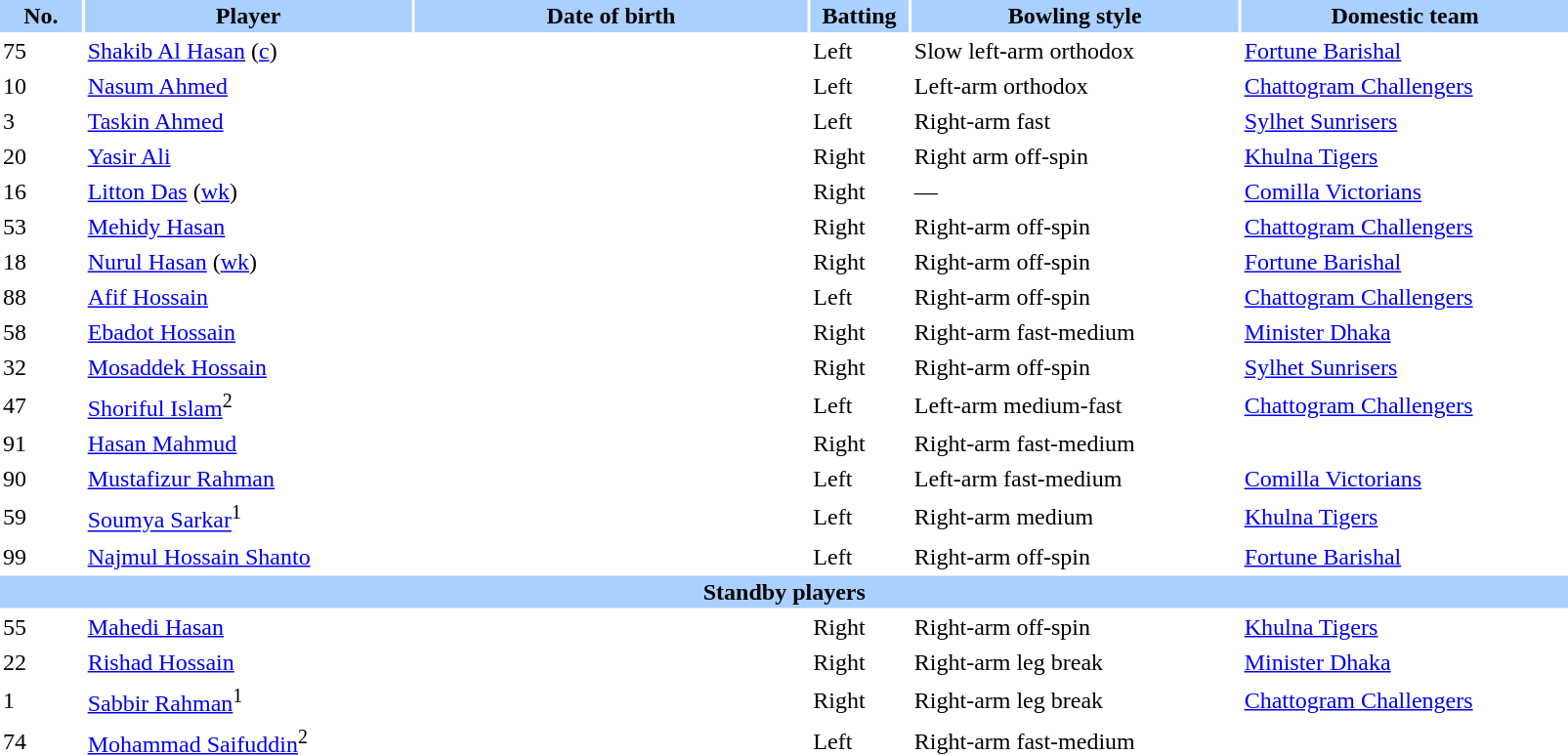<table class="sortable" style="width:85%;" border="0" cellspacing="2" cellpadding="2">
<tr style="background:#aad0ff;">
<th scope="col" width="5%">No.</th>
<th width=20%>Player</th>
<th width=24%>Date of birth</th>
<th width=6%>Batting</th>
<th width=20%>Bowling style</th>
<th width=20%>Domestic team</th>
</tr>
<tr>
<td>75</td>
<td><a href='#'>Shakib Al Hasan</a> (<a href='#'>c</a>)</td>
<td></td>
<td>Left</td>
<td>Slow left-arm orthodox</td>
<td><a href='#'>Fortune Barishal</a></td>
</tr>
<tr>
<td>10</td>
<td><a href='#'>Nasum Ahmed</a></td>
<td></td>
<td>Left</td>
<td>Left-arm orthodox</td>
<td><a href='#'>Chattogram Challengers</a></td>
</tr>
<tr>
<td>3</td>
<td><a href='#'>Taskin Ahmed</a></td>
<td></td>
<td>Left</td>
<td>Right-arm fast</td>
<td><a href='#'>Sylhet Sunrisers</a></td>
</tr>
<tr>
<td>20</td>
<td><a href='#'>Yasir Ali</a></td>
<td></td>
<td>Right</td>
<td>Right arm off-spin</td>
<td><a href='#'>Khulna Tigers</a></td>
</tr>
<tr>
<td>16</td>
<td><a href='#'>Litton Das</a> (<a href='#'>wk</a>)</td>
<td></td>
<td>Right</td>
<td>—</td>
<td><a href='#'>Comilla Victorians</a></td>
</tr>
<tr>
<td>53</td>
<td><a href='#'>Mehidy Hasan</a></td>
<td></td>
<td>Right</td>
<td>Right-arm off-spin</td>
<td><a href='#'>Chattogram Challengers</a></td>
</tr>
<tr>
<td>18</td>
<td><a href='#'>Nurul Hasan</a> (<a href='#'>wk</a>)</td>
<td></td>
<td>Right</td>
<td>Right-arm off-spin</td>
<td><a href='#'>Fortune Barishal</a></td>
</tr>
<tr>
<td>88</td>
<td><a href='#'>Afif Hossain</a></td>
<td></td>
<td>Left</td>
<td>Right-arm off-spin</td>
<td><a href='#'>Chattogram Challengers</a></td>
</tr>
<tr>
<td>58</td>
<td><a href='#'>Ebadot Hossain</a></td>
<td></td>
<td>Right</td>
<td>Right-arm fast-medium</td>
<td><a href='#'>Minister Dhaka</a></td>
</tr>
<tr>
<td>32</td>
<td><a href='#'>Mosaddek Hossain</a></td>
<td></td>
<td>Right</td>
<td>Right-arm off-spin</td>
<td><a href='#'>Sylhet Sunrisers</a></td>
</tr>
<tr>
<td>47</td>
<td><a href='#'>Shoriful Islam</a><sup>2</sup></td>
<td></td>
<td>Left</td>
<td>Left-arm medium-fast</td>
<td><a href='#'>Chattogram Challengers</a></td>
</tr>
<tr>
<td>91</td>
<td><a href='#'>Hasan Mahmud</a></td>
<td></td>
<td>Right</td>
<td>Right-arm fast-medium</td>
<td></td>
</tr>
<tr>
<td>90</td>
<td><a href='#'>Mustafizur Rahman</a></td>
<td></td>
<td>Left</td>
<td>Left-arm fast-medium</td>
<td><a href='#'>Comilla Victorians</a></td>
</tr>
<tr>
<td>59</td>
<td><a href='#'>Soumya Sarkar</a><sup>1</sup></td>
<td></td>
<td>Left</td>
<td>Right-arm medium</td>
<td><a href='#'>Khulna Tigers</a></td>
</tr>
<tr>
<td>99</td>
<td><a href='#'>Najmul Hossain Shanto</a></td>
<td></td>
<td>Left</td>
<td>Right-arm off-spin</td>
<td><a href='#'>Fortune Barishal</a></td>
</tr>
<tr style="background:#aad0ff;">
<th colspan="6">Standby players</th>
</tr>
<tr>
<td>55</td>
<td><a href='#'>Mahedi Hasan</a></td>
<td></td>
<td>Right</td>
<td>Right-arm off-spin</td>
<td><a href='#'>Khulna Tigers</a></td>
</tr>
<tr>
<td>22</td>
<td><a href='#'>Rishad Hossain</a></td>
<td></td>
<td>Right</td>
<td>Right-arm leg break</td>
<td><a href='#'>Minister Dhaka</a></td>
</tr>
<tr>
<td>1</td>
<td><a href='#'>Sabbir Rahman</a><sup>1</sup></td>
<td></td>
<td>Right</td>
<td>Right-arm leg break</td>
<td><a href='#'>Chattogram Challengers</a></td>
</tr>
<tr>
<td>74</td>
<td><a href='#'>Mohammad Saifuddin</a><sup>2</sup></td>
<td></td>
<td>Left</td>
<td>Right-arm fast-medium</td>
<td></td>
</tr>
</table>
